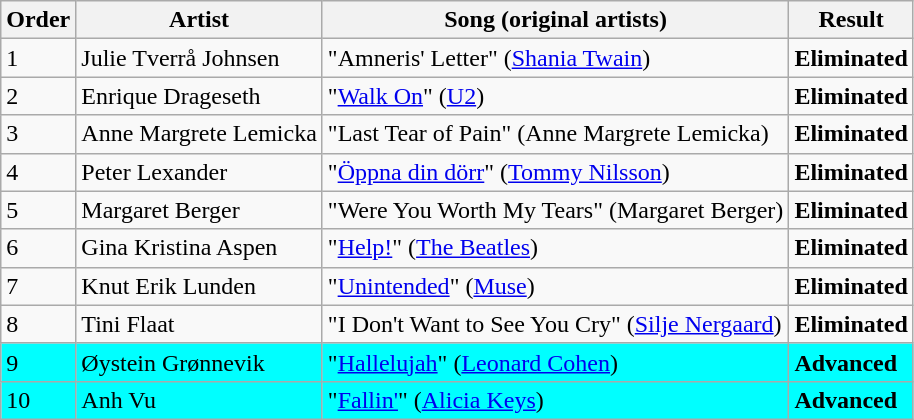<table class=wikitable>
<tr>
<th>Order</th>
<th>Artist</th>
<th>Song (original artists)</th>
<th>Result</th>
</tr>
<tr>
<td>1</td>
<td>Julie Tverrå Johnsen</td>
<td>"Amneris' Letter" (<a href='#'>Shania Twain</a>)</td>
<td><strong>Eliminated</strong></td>
</tr>
<tr>
<td>2</td>
<td>Enrique Drageseth</td>
<td>"<a href='#'>Walk On</a>" (<a href='#'>U2</a>)</td>
<td><strong>Eliminated</strong></td>
</tr>
<tr>
<td>3</td>
<td>Anne Margrete Lemicka</td>
<td>"Last Tear of Pain" (Anne Margrete Lemicka)</td>
<td><strong>Eliminated</strong></td>
</tr>
<tr>
<td>4</td>
<td>Peter Lexander</td>
<td>"<a href='#'>Öppna din dörr</a>" (<a href='#'>Tommy Nilsson</a>)</td>
<td><strong>Eliminated</strong></td>
</tr>
<tr>
<td>5</td>
<td>Margaret Berger</td>
<td>"Were You Worth My Tears" (Margaret Berger)</td>
<td><strong>Eliminated</strong></td>
</tr>
<tr>
<td>6</td>
<td>Gina Kristina Aspen</td>
<td>"<a href='#'>Help!</a>" (<a href='#'>The Beatles</a>)</td>
<td><strong>Eliminated</strong></td>
</tr>
<tr>
<td>7</td>
<td>Knut Erik Lunden</td>
<td>"<a href='#'>Unintended</a>" (<a href='#'>Muse</a>)</td>
<td><strong>Eliminated</strong></td>
</tr>
<tr>
<td>8</td>
<td>Tini Flaat</td>
<td>"I Don't Want to See You Cry" (<a href='#'>Silje Nergaard</a>)</td>
<td><strong>Eliminated</strong></td>
</tr>
<tr style="background:cyan;">
<td>9</td>
<td>Øystein Grønnevik</td>
<td>"<a href='#'>Hallelujah</a>" (<a href='#'>Leonard Cohen</a>)</td>
<td><strong>Advanced</strong></td>
</tr>
<tr style="background:cyan;">
<td>10</td>
<td>Anh Vu</td>
<td>"<a href='#'>Fallin'</a>" (<a href='#'>Alicia Keys</a>)</td>
<td><strong>Advanced</strong></td>
</tr>
</table>
